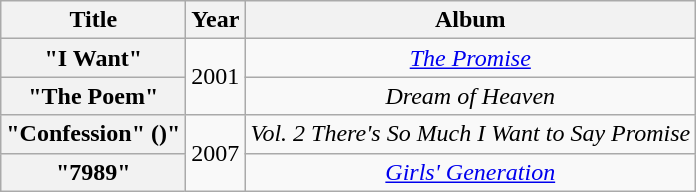<table class="wikitable plainrowheaders" style="text-align:center;">
<tr>
<th>Title</th>
<th>Year</th>
<th>Album</th>
</tr>
<tr>
<th scope=row>"I Want"<br></th>
<td rowspan=2>2001</td>
<td><em><a href='#'>The Promise</a></em></td>
</tr>
<tr>
<th scope=row>"The Poem"<br></th>
<td><em>Dream of Heaven</em></td>
</tr>
<tr>
<th scope=row>"Confession" ()"<br></th>
<td rowspan=2>2007</td>
<td><em>Vol. 2 There's So Much I Want to Say Promise</em></td>
</tr>
<tr>
<th scope=row>"7989"<br></th>
<td><em><a href='#'>Girls' Generation</a></em></td>
</tr>
</table>
